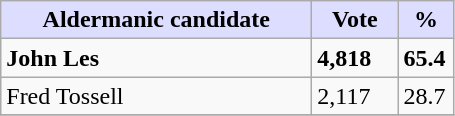<table class="wikitable">
<tr>
<th style="background:#ddf;" width="200px">Aldermanic candidate</th>
<th style="background:#ddf;" width="50px">Vote</th>
<th style="background:#ddf;" width="30px">%</th>
</tr>
<tr>
<td><strong>John Les</strong></td>
<td><strong>4,818</strong></td>
<td><strong>65.4</strong></td>
</tr>
<tr>
<td>Fred Tossell</td>
<td>2,117</td>
<td>28.7</td>
</tr>
<tr>
</tr>
</table>
